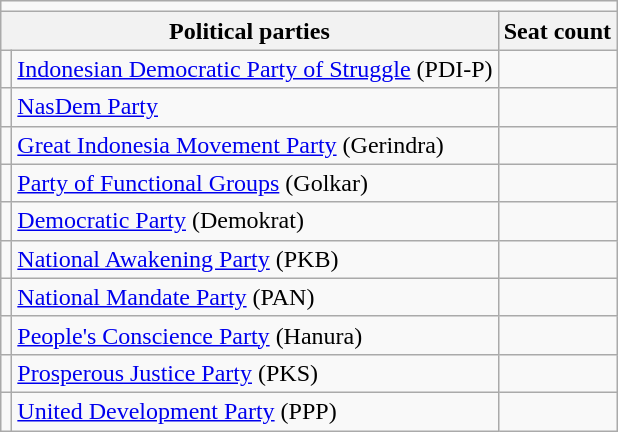<table class="wikitable">
<tr>
<td colspan="4"></td>
</tr>
<tr>
<th colspan="2">Political parties</th>
<th>Seat count</th>
</tr>
<tr>
<td bgcolor=></td>
<td><a href='#'>Indonesian Democratic Party of Struggle</a> (PDI-P)</td>
<td></td>
</tr>
<tr>
<td bgcolor=></td>
<td><a href='#'>NasDem Party</a></td>
<td></td>
</tr>
<tr>
<td bgcolor=></td>
<td><a href='#'>Great Indonesia Movement Party</a> (Gerindra)</td>
<td></td>
</tr>
<tr>
<td bgcolor=></td>
<td><a href='#'>Party of Functional Groups</a> (Golkar)</td>
<td></td>
</tr>
<tr>
<td bgcolor=></td>
<td><a href='#'>Democratic Party</a> (Demokrat)</td>
<td></td>
</tr>
<tr>
<td bgcolor=></td>
<td><a href='#'>National Awakening Party</a> (PKB)</td>
<td></td>
</tr>
<tr>
<td bgcolor=></td>
<td><a href='#'>National Mandate Party</a> (PAN)</td>
<td></td>
</tr>
<tr>
<td bgcolor=></td>
<td><a href='#'>People's Conscience Party</a> (Hanura)</td>
<td></td>
</tr>
<tr>
<td bgcolor=></td>
<td><a href='#'>Prosperous Justice Party</a> (PKS)</td>
<td></td>
</tr>
<tr>
<td bgcolor=></td>
<td><a href='#'>United Development Party</a> (PPP)</td>
<td></td>
</tr>
</table>
